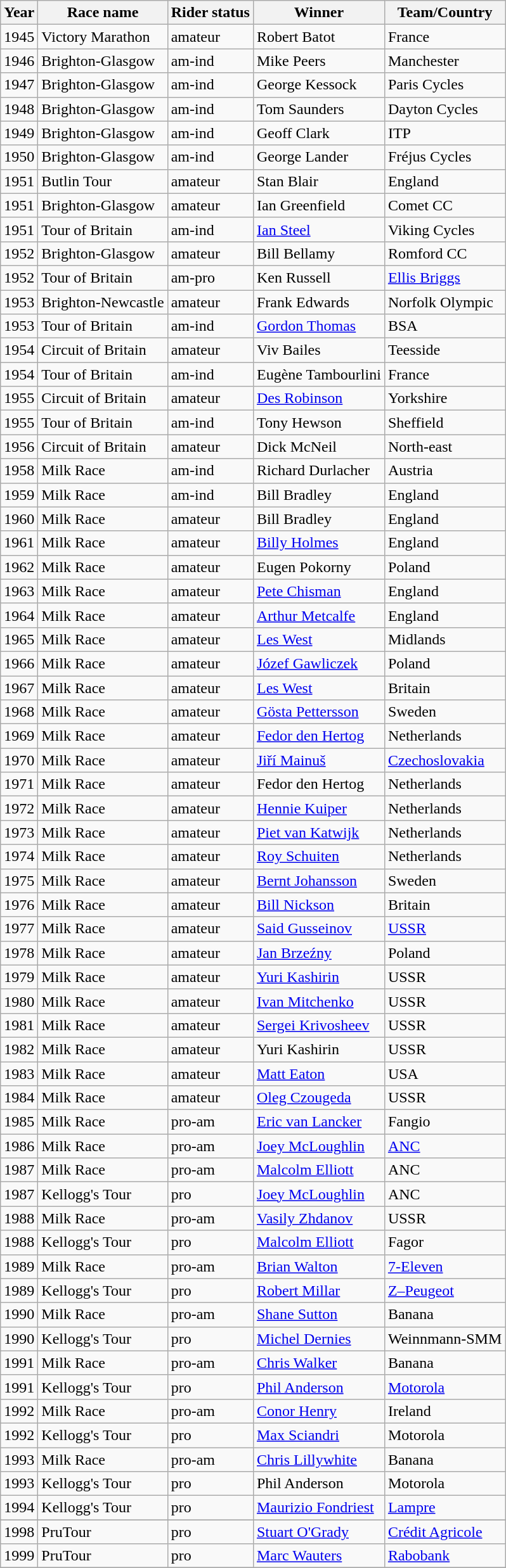<table class="wikitable">
<tr>
<th>Year</th>
<th>Race name</th>
<th>Rider status</th>
<th>Winner</th>
<th>Team/Country</th>
</tr>
<tr>
<td>1945</td>
<td>Victory Marathon</td>
<td>amateur</td>
<td>Robert Batot</td>
<td>France</td>
</tr>
<tr>
<td>1946</td>
<td>Brighton-Glasgow</td>
<td>am-ind</td>
<td>Mike Peers</td>
<td>Manchester</td>
</tr>
<tr>
<td>1947</td>
<td>Brighton-Glasgow</td>
<td>am-ind</td>
<td>George Kessock</td>
<td>Paris Cycles</td>
</tr>
<tr>
<td>1948</td>
<td>Brighton-Glasgow</td>
<td>am-ind</td>
<td>Tom Saunders</td>
<td>Dayton Cycles</td>
</tr>
<tr>
<td>1949</td>
<td>Brighton-Glasgow</td>
<td>am-ind</td>
<td>Geoff Clark</td>
<td>ITP</td>
</tr>
<tr>
<td>1950</td>
<td>Brighton-Glasgow</td>
<td>am-ind</td>
<td>George Lander</td>
<td>Fréjus Cycles</td>
</tr>
<tr>
<td>1951</td>
<td>Butlin Tour</td>
<td>amateur</td>
<td>Stan Blair</td>
<td>England</td>
</tr>
<tr>
<td>1951</td>
<td>Brighton-Glasgow</td>
<td>amateur</td>
<td>Ian Greenfield</td>
<td>Comet CC</td>
</tr>
<tr>
<td>1951</td>
<td>Tour of Britain</td>
<td>am-ind</td>
<td><a href='#'>Ian Steel</a></td>
<td>Viking Cycles</td>
</tr>
<tr>
<td>1952</td>
<td>Brighton-Glasgow</td>
<td>amateur</td>
<td>Bill Bellamy</td>
<td>Romford CC</td>
</tr>
<tr>
<td>1952</td>
<td>Tour of Britain</td>
<td>am-pro</td>
<td>Ken Russell</td>
<td><a href='#'>Ellis Briggs</a></td>
</tr>
<tr>
<td>1953</td>
<td>Brighton-Newcastle</td>
<td>amateur</td>
<td>Frank Edwards</td>
<td>Norfolk Olympic</td>
</tr>
<tr>
<td>1953</td>
<td>Tour of Britain</td>
<td>am-ind</td>
<td><a href='#'>Gordon Thomas</a></td>
<td>BSA</td>
</tr>
<tr>
<td>1954</td>
<td>Circuit of Britain</td>
<td>amateur</td>
<td>Viv Bailes</td>
<td>Teesside</td>
</tr>
<tr>
<td>1954</td>
<td>Tour of Britain</td>
<td>am-ind</td>
<td>Eugène Tambourlini</td>
<td>France</td>
</tr>
<tr>
<td>1955</td>
<td>Circuit of Britain</td>
<td>amateur</td>
<td><a href='#'>Des Robinson</a></td>
<td>Yorkshire</td>
</tr>
<tr>
<td>1955</td>
<td>Tour of Britain</td>
<td>am-ind</td>
<td>Tony Hewson</td>
<td>Sheffield</td>
</tr>
<tr>
<td>1956</td>
<td>Circuit of Britain</td>
<td>amateur</td>
<td>Dick McNeil</td>
<td>North-east</td>
</tr>
<tr>
<td>1958</td>
<td>Milk Race</td>
<td>am-ind</td>
<td>Richard Durlacher</td>
<td>Austria</td>
</tr>
<tr>
<td>1959</td>
<td>Milk Race</td>
<td>am-ind</td>
<td>Bill Bradley</td>
<td>England</td>
</tr>
<tr>
<td>1960</td>
<td>Milk Race</td>
<td>amateur</td>
<td>Bill Bradley</td>
<td>England</td>
</tr>
<tr>
<td>1961</td>
<td>Milk Race</td>
<td>amateur</td>
<td><a href='#'>Billy Holmes</a></td>
<td>England</td>
</tr>
<tr>
<td>1962</td>
<td>Milk Race</td>
<td>amateur</td>
<td>Eugen Pokorny</td>
<td>Poland</td>
</tr>
<tr>
<td>1963</td>
<td>Milk Race</td>
<td>amateur</td>
<td><a href='#'>Pete Chisman</a></td>
<td>England</td>
</tr>
<tr>
<td>1964</td>
<td>Milk Race</td>
<td>amateur</td>
<td><a href='#'>Arthur Metcalfe</a></td>
<td>England</td>
</tr>
<tr>
<td>1965</td>
<td>Milk Race</td>
<td>amateur</td>
<td><a href='#'>Les West</a></td>
<td>Midlands</td>
</tr>
<tr>
<td>1966</td>
<td>Milk Race</td>
<td>amateur</td>
<td><a href='#'>Józef Gawliczek</a></td>
<td>Poland</td>
</tr>
<tr>
<td>1967</td>
<td>Milk Race</td>
<td>amateur</td>
<td><a href='#'>Les West</a></td>
<td>Britain</td>
</tr>
<tr>
<td>1968</td>
<td>Milk Race</td>
<td>amateur</td>
<td><a href='#'>Gösta Pettersson</a></td>
<td>Sweden</td>
</tr>
<tr>
<td>1969</td>
<td>Milk Race</td>
<td>amateur</td>
<td><a href='#'>Fedor den Hertog</a></td>
<td>Netherlands</td>
</tr>
<tr>
<td>1970</td>
<td>Milk Race</td>
<td>amateur</td>
<td><a href='#'>Jiří Mainuš</a></td>
<td><a href='#'>Czechoslovakia</a></td>
</tr>
<tr>
<td>1971</td>
<td>Milk Race</td>
<td>amateur</td>
<td>Fedor den Hertog</td>
<td>Netherlands</td>
</tr>
<tr>
<td>1972</td>
<td>Milk Race</td>
<td>amateur</td>
<td><a href='#'>Hennie Kuiper</a></td>
<td>Netherlands</td>
</tr>
<tr>
<td>1973</td>
<td>Milk Race</td>
<td>amateur</td>
<td><a href='#'>Piet van Katwijk</a></td>
<td>Netherlands</td>
</tr>
<tr>
<td>1974</td>
<td>Milk Race</td>
<td>amateur</td>
<td><a href='#'>Roy Schuiten</a></td>
<td>Netherlands</td>
</tr>
<tr>
<td>1975</td>
<td>Milk Race</td>
<td>amateur</td>
<td><a href='#'>Bernt Johansson</a></td>
<td>Sweden</td>
</tr>
<tr>
<td>1976</td>
<td>Milk Race</td>
<td>amateur</td>
<td><a href='#'>Bill Nickson</a></td>
<td>Britain</td>
</tr>
<tr>
<td>1977</td>
<td>Milk Race</td>
<td>amateur</td>
<td><a href='#'>Said Gusseinov</a></td>
<td><a href='#'>USSR</a></td>
</tr>
<tr>
<td>1978</td>
<td>Milk Race</td>
<td>amateur</td>
<td><a href='#'>Jan Brzeźny</a></td>
<td>Poland</td>
</tr>
<tr>
<td>1979</td>
<td>Milk Race</td>
<td>amateur</td>
<td><a href='#'>Yuri Kashirin</a></td>
<td>USSR</td>
</tr>
<tr>
<td>1980</td>
<td>Milk Race</td>
<td>amateur</td>
<td><a href='#'>Ivan Mitchenko</a></td>
<td>USSR</td>
</tr>
<tr>
<td>1981</td>
<td>Milk Race</td>
<td>amateur</td>
<td><a href='#'>Sergei Krivosheev</a></td>
<td>USSR</td>
</tr>
<tr>
<td>1982</td>
<td>Milk Race</td>
<td>amateur</td>
<td>Yuri Kashirin</td>
<td>USSR</td>
</tr>
<tr>
<td>1983</td>
<td>Milk Race</td>
<td>amateur</td>
<td><a href='#'>Matt Eaton</a></td>
<td>USA</td>
</tr>
<tr>
<td>1984</td>
<td>Milk Race</td>
<td>amateur</td>
<td><a href='#'>Oleg Czougeda</a></td>
<td>USSR</td>
</tr>
<tr>
<td>1985</td>
<td>Milk Race</td>
<td>pro-am</td>
<td><a href='#'>Eric van Lancker</a></td>
<td>Fangio</td>
</tr>
<tr>
<td>1986</td>
<td>Milk Race</td>
<td>pro-am</td>
<td><a href='#'>Joey McLoughlin</a></td>
<td><a href='#'>ANC</a></td>
</tr>
<tr>
<td>1987</td>
<td>Milk Race</td>
<td>pro-am</td>
<td><a href='#'>Malcolm Elliott</a></td>
<td>ANC</td>
</tr>
<tr>
<td>1987</td>
<td>Kellogg's Tour</td>
<td>pro</td>
<td><a href='#'>Joey McLoughlin</a></td>
<td>ANC</td>
</tr>
<tr>
<td>1988</td>
<td>Milk Race</td>
<td>pro-am</td>
<td><a href='#'>Vasily Zhdanov</a></td>
<td>USSR</td>
</tr>
<tr>
<td>1988</td>
<td>Kellogg's Tour</td>
<td>pro</td>
<td><a href='#'>Malcolm Elliott</a></td>
<td>Fagor</td>
</tr>
<tr>
<td>1989</td>
<td>Milk Race</td>
<td>pro-am</td>
<td><a href='#'>Brian Walton</a></td>
<td><a href='#'>7-Eleven</a></td>
</tr>
<tr>
<td>1989</td>
<td>Kellogg's Tour</td>
<td>pro</td>
<td><a href='#'>Robert Millar</a></td>
<td><a href='#'>Z–Peugeot</a></td>
</tr>
<tr>
<td>1990</td>
<td>Milk Race</td>
<td>pro-am</td>
<td><a href='#'>Shane Sutton</a></td>
<td>Banana</td>
</tr>
<tr>
<td>1990</td>
<td>Kellogg's Tour</td>
<td>pro</td>
<td><a href='#'>Michel Dernies</a></td>
<td>Weinnmann-SMM</td>
</tr>
<tr>
<td>1991</td>
<td>Milk Race</td>
<td>pro-am</td>
<td><a href='#'>Chris Walker</a></td>
<td>Banana</td>
</tr>
<tr>
<td>1991</td>
<td>Kellogg's Tour</td>
<td>pro</td>
<td><a href='#'>Phil Anderson</a></td>
<td><a href='#'>Motorola</a></td>
</tr>
<tr>
<td>1992</td>
<td>Milk Race</td>
<td>pro-am</td>
<td><a href='#'>Conor Henry</a></td>
<td>Ireland</td>
</tr>
<tr>
<td>1992</td>
<td>Kellogg's Tour</td>
<td>pro</td>
<td><a href='#'>Max Sciandri</a></td>
<td>Motorola</td>
</tr>
<tr>
<td>1993</td>
<td>Milk Race</td>
<td>pro-am</td>
<td><a href='#'>Chris Lillywhite</a></td>
<td>Banana</td>
</tr>
<tr>
<td>1993</td>
<td>Kellogg's Tour</td>
<td>pro</td>
<td>Phil Anderson</td>
<td>Motorola</td>
</tr>
<tr>
<td>1994</td>
<td>Kellogg's Tour</td>
<td>pro</td>
<td><a href='#'>Maurizio Fondriest</a></td>
<td><a href='#'>Lampre</a></td>
</tr>
<tr>
</tr>
<tr>
<td>1998</td>
<td>PruTour</td>
<td>pro</td>
<td><a href='#'>Stuart O'Grady</a></td>
<td><a href='#'>Crédit Agricole</a></td>
</tr>
<tr>
<td>1999</td>
<td>PruTour</td>
<td>pro</td>
<td><a href='#'>Marc Wauters</a></td>
<td><a href='#'>Rabobank</a></td>
</tr>
<tr>
</tr>
</table>
